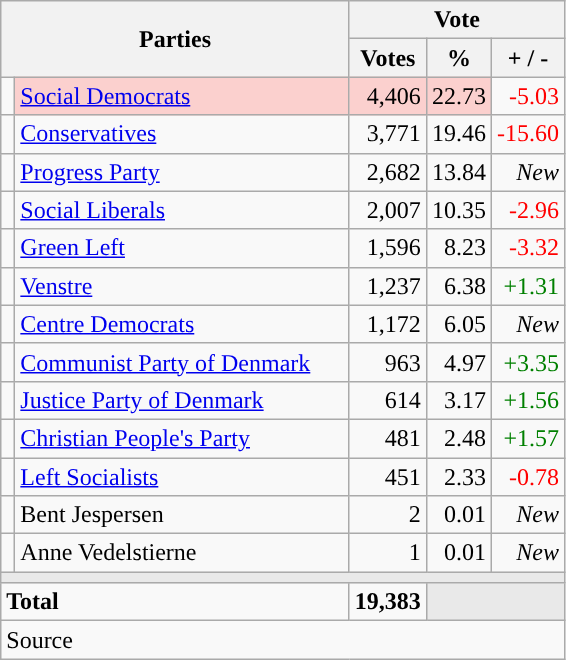<table class="wikitable" style="text-align:right;">
<tr>
<th style="text-align:centre;" rowspan="2" colspan="2" width="225">Parties</th>
<th colspan="3">Vote</th>
</tr>
<tr>
<th width="15">Votes</th>
<th width="15">%</th>
<th width="15">+ / -</th>
</tr>
<tr>
<td width="2" style="color:inherit;background:"></td>
<td bgcolor=#fbd0ce  align="left"><a href='#'>Social Democrats</a></td>
<td bgcolor=#fbd0ce>4,406</td>
<td bgcolor=#fbd0ce>22.73</td>
<td style=color:red;>-5.03</td>
</tr>
<tr>
<td width="2" style="color:inherit;background:"></td>
<td align="left"><a href='#'>Conservatives</a></td>
<td>3,771</td>
<td>19.46</td>
<td style=color:red;>-15.60</td>
</tr>
<tr>
<td width="2" style="color:inherit;background:"></td>
<td align="left"><a href='#'>Progress Party</a></td>
<td>2,682</td>
<td>13.84</td>
<td><em>New</em></td>
</tr>
<tr>
<td width="2" style="color:inherit;background:"></td>
<td align="left"><a href='#'>Social Liberals</a></td>
<td>2,007</td>
<td>10.35</td>
<td style=color:red;>-2.96</td>
</tr>
<tr>
<td width="2" style="color:inherit;background:"></td>
<td align="left"><a href='#'>Green Left</a></td>
<td>1,596</td>
<td>8.23</td>
<td style=color:red;>-3.32</td>
</tr>
<tr>
<td width="2" style="color:inherit;background:"></td>
<td align="left"><a href='#'>Venstre</a></td>
<td>1,237</td>
<td>6.38</td>
<td style=color:green;>+1.31</td>
</tr>
<tr>
<td width="2" style="color:inherit;background:"></td>
<td align="left"><a href='#'>Centre Democrats</a></td>
<td>1,172</td>
<td>6.05</td>
<td><em>New</em></td>
</tr>
<tr>
<td width="2" style="color:inherit;background:"></td>
<td align="left"><a href='#'>Communist Party of Denmark</a></td>
<td>963</td>
<td>4.97</td>
<td style=color:green;>+3.35</td>
</tr>
<tr>
<td width="2" style="color:inherit;background:"></td>
<td align="left"><a href='#'>Justice Party of Denmark</a></td>
<td>614</td>
<td>3.17</td>
<td style=color:green;>+1.56</td>
</tr>
<tr>
<td width="2" style="color:inherit;background:"></td>
<td align="left"><a href='#'>Christian People's Party</a></td>
<td>481</td>
<td>2.48</td>
<td style=color:green;>+1.57</td>
</tr>
<tr>
<td width="2" style="color:inherit;background:"></td>
<td align="left"><a href='#'>Left Socialists</a></td>
<td>451</td>
<td>2.33</td>
<td style=color:red;>-0.78</td>
</tr>
<tr>
<td width="2" style="color:inherit;background:"></td>
<td align="left">Bent Jespersen</td>
<td>2</td>
<td>0.01</td>
<td><em>New</em></td>
</tr>
<tr>
<td width="2" style="color:inherit;background:"></td>
<td align="left">Anne Vedelstierne</td>
<td>1</td>
<td>0.01</td>
<td><em>New</em></td>
</tr>
<tr>
<td colspan="7" bgcolor="#E9E9E9"></td>
</tr>
<tr>
<td align="left" colspan="2"><strong>Total</strong></td>
<td><strong>19,383</strong></td>
<td bgcolor="#E9E9E9" colspan="2"></td>
</tr>
<tr>
<td align="left" colspan="6">Source</td>
</tr>
</table>
